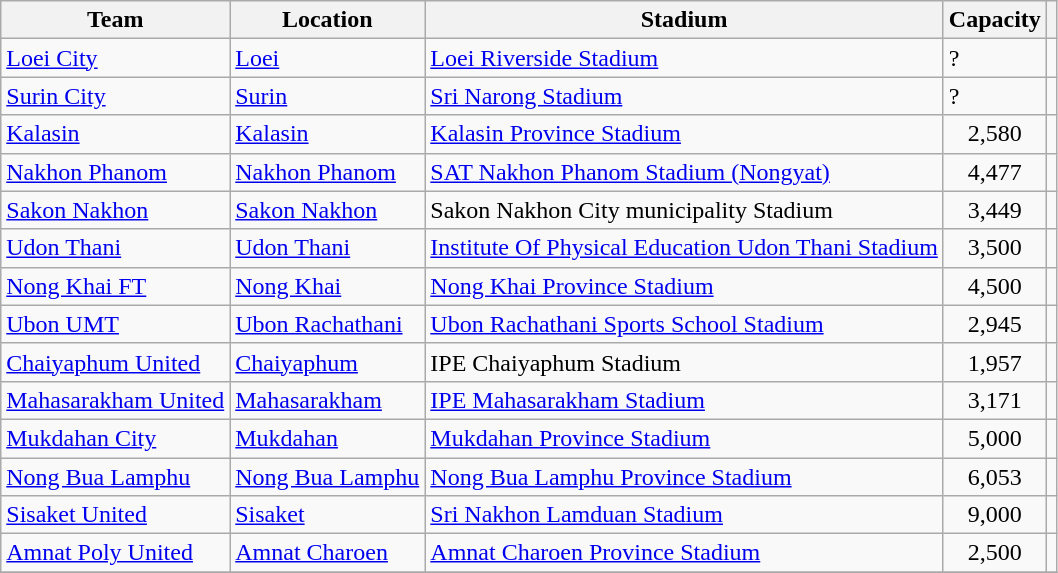<table class="wikitable sortable">
<tr>
<th>Team</th>
<th>Location</th>
<th>Stadium</th>
<th>Capacity</th>
<th class="unsortable"></th>
</tr>
<tr>
<td><a href='#'>Loei City</a></td>
<td><a href='#'>Loei</a></td>
<td><a href='#'>Loei Riverside Stadium</a></td>
<td>?</td>
<td></td>
</tr>
<tr>
<td><a href='#'>Surin City</a></td>
<td><a href='#'>Surin</a></td>
<td><a href='#'>Sri Narong Stadium</a></td>
<td>?</td>
<td></td>
</tr>
<tr>
<td><a href='#'>Kalasin</a></td>
<td><a href='#'>Kalasin</a></td>
<td><a href='#'>Kalasin Province Stadium</a></td>
<td align="center">2,580</td>
<td></td>
</tr>
<tr>
<td><a href='#'>Nakhon Phanom</a></td>
<td><a href='#'>Nakhon Phanom</a></td>
<td><a href='#'>SAT Nakhon Phanom Stadium (Nongyat)</a></td>
<td align="center">4,477</td>
<td></td>
</tr>
<tr>
<td><a href='#'>Sakon Nakhon</a></td>
<td><a href='#'>Sakon Nakhon</a></td>
<td>Sakon Nakhon City municipality Stadium</td>
<td align="center">3,449</td>
<td></td>
</tr>
<tr>
<td><a href='#'>Udon Thani</a></td>
<td><a href='#'>Udon Thani</a></td>
<td><a href='#'>Institute Of Physical Education Udon Thani Stadium</a></td>
<td align="center">3,500</td>
<td></td>
</tr>
<tr>
<td><a href='#'>Nong Khai FT</a></td>
<td><a href='#'>Nong Khai</a></td>
<td><a href='#'>Nong Khai Province Stadium</a></td>
<td align="center">4,500</td>
<td></td>
</tr>
<tr>
<td><a href='#'>Ubon UMT</a></td>
<td><a href='#'>Ubon Rachathani</a></td>
<td><a href='#'>Ubon Rachathani Sports School Stadium</a></td>
<td align="center">2,945</td>
<td></td>
</tr>
<tr>
<td><a href='#'>Chaiyaphum United</a></td>
<td><a href='#'>Chaiyaphum</a></td>
<td>IPE Chaiyaphum Stadium</td>
<td align="center">1,957</td>
<td></td>
</tr>
<tr>
<td><a href='#'>Mahasarakham United</a></td>
<td><a href='#'>Mahasarakham</a></td>
<td><a href='#'>IPE Mahasarakham Stadium</a></td>
<td align="center">3,171</td>
<td></td>
</tr>
<tr>
<td><a href='#'>Mukdahan City</a></td>
<td><a href='#'>Mukdahan</a></td>
<td><a href='#'>Mukdahan Province Stadium</a></td>
<td align="center">5,000</td>
<td></td>
</tr>
<tr>
<td><a href='#'>Nong Bua Lamphu</a></td>
<td><a href='#'>Nong Bua Lamphu</a></td>
<td><a href='#'>Nong Bua Lamphu Province Stadium</a></td>
<td align="center">6,053</td>
<td></td>
</tr>
<tr>
<td><a href='#'>Sisaket United</a></td>
<td><a href='#'>Sisaket</a></td>
<td><a href='#'>Sri Nakhon Lamduan Stadium</a></td>
<td align="center">9,000</td>
<td></td>
</tr>
<tr>
<td><a href='#'>Amnat Poly United</a></td>
<td><a href='#'>Amnat Charoen</a></td>
<td><a href='#'>Amnat Charoen Province Stadium</a></td>
<td align="center">2,500</td>
<td></td>
</tr>
<tr>
</tr>
</table>
